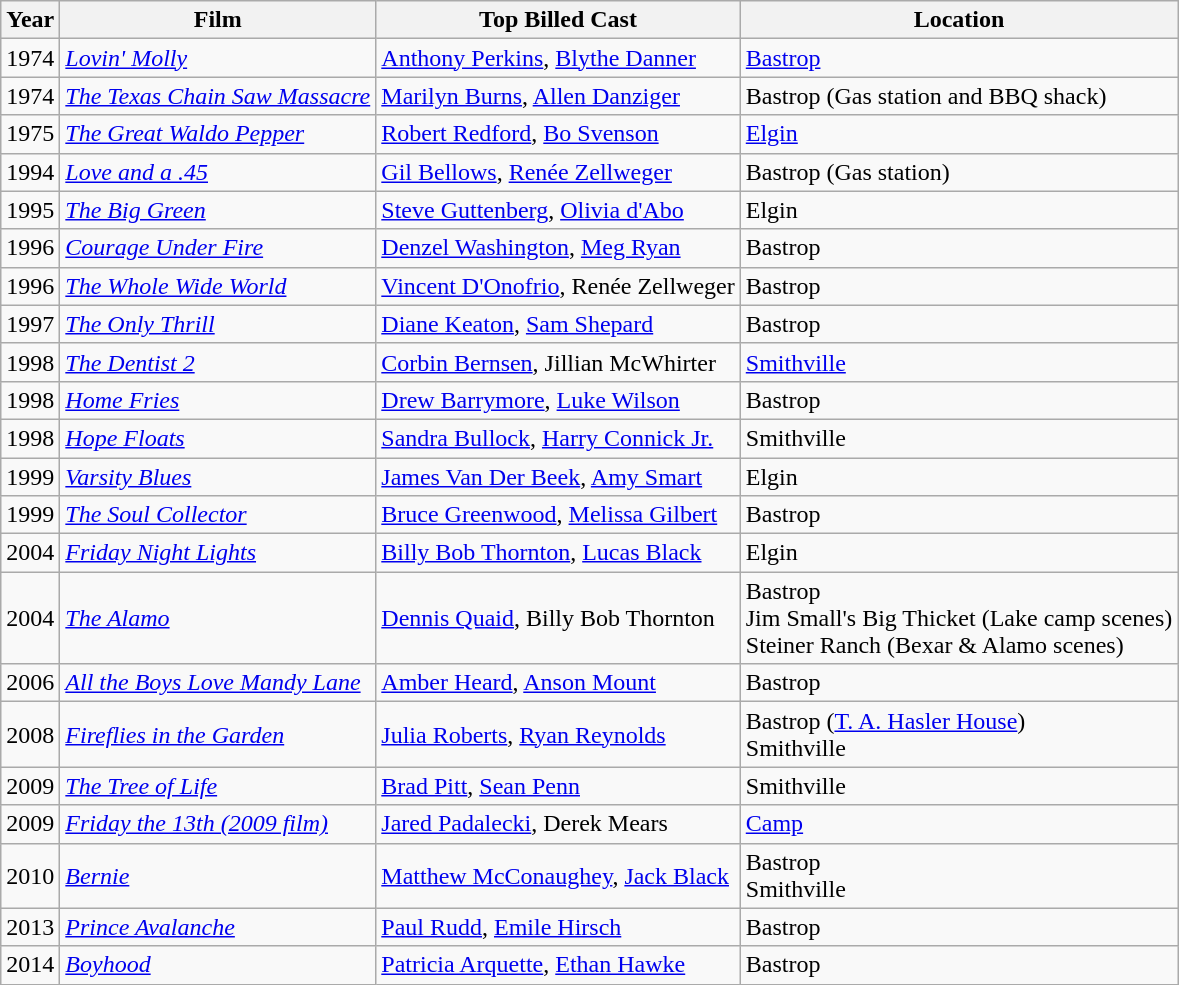<table class="wikitable">
<tr>
<th>Year</th>
<th>Film</th>
<th>Top Billed Cast</th>
<th>Location</th>
</tr>
<tr>
<td>1974</td>
<td><em><a href='#'>Lovin' Molly</a></em></td>
<td><a href='#'>Anthony Perkins</a>, <a href='#'>Blythe Danner</a></td>
<td><a href='#'>Bastrop</a></td>
</tr>
<tr>
<td>1974</td>
<td><em><a href='#'>The Texas Chain Saw Massacre</a></em></td>
<td><a href='#'>Marilyn Burns</a>, <a href='#'>Allen Danziger</a></td>
<td>Bastrop (Gas station and BBQ shack)</td>
</tr>
<tr>
<td>1975</td>
<td><em><a href='#'>The Great Waldo Pepper</a></em></td>
<td><a href='#'>Robert Redford</a>, <a href='#'>Bo Svenson</a></td>
<td><a href='#'>Elgin</a></td>
</tr>
<tr>
<td>1994</td>
<td><em><a href='#'>Love and a .45</a></em></td>
<td><a href='#'>Gil Bellows</a>, <a href='#'>Renée Zellweger</a></td>
<td>Bastrop (Gas station)</td>
</tr>
<tr>
<td>1995</td>
<td><em><a href='#'>The Big Green</a></em></td>
<td><a href='#'>Steve Guttenberg</a>, <a href='#'>Olivia d'Abo</a></td>
<td>Elgin</td>
</tr>
<tr>
<td>1996</td>
<td><em><a href='#'>Courage Under Fire</a></em></td>
<td><a href='#'>Denzel Washington</a>, <a href='#'>Meg Ryan</a></td>
<td>Bastrop</td>
</tr>
<tr>
<td>1996</td>
<td><em><a href='#'>The Whole Wide World</a></em></td>
<td><a href='#'>Vincent D'Onofrio</a>, Renée Zellweger</td>
<td>Bastrop</td>
</tr>
<tr>
<td>1997</td>
<td><em><a href='#'>The Only Thrill</a></em></td>
<td><a href='#'>Diane Keaton</a>, <a href='#'>Sam Shepard</a></td>
<td>Bastrop</td>
</tr>
<tr>
<td>1998</td>
<td><em><a href='#'>The Dentist 2</a></em></td>
<td><a href='#'>Corbin Bernsen</a>, Jillian McWhirter</td>
<td><a href='#'>Smithville</a></td>
</tr>
<tr>
<td>1998</td>
<td><em><a href='#'>Home Fries</a></em></td>
<td><a href='#'>Drew Barrymore</a>, <a href='#'>Luke Wilson</a></td>
<td>Bastrop</td>
</tr>
<tr>
<td>1998</td>
<td><em><a href='#'>Hope Floats</a></em></td>
<td><a href='#'>Sandra Bullock</a>, <a href='#'>Harry Connick Jr.</a></td>
<td>Smithville</td>
</tr>
<tr>
<td>1999</td>
<td><em><a href='#'>Varsity Blues</a></em></td>
<td><a href='#'>James Van Der Beek</a>, <a href='#'>Amy Smart</a></td>
<td>Elgin</td>
</tr>
<tr>
<td>1999</td>
<td><em><a href='#'>The Soul Collector</a></em></td>
<td><a href='#'>Bruce Greenwood</a>, <a href='#'>Melissa Gilbert</a></td>
<td>Bastrop</td>
</tr>
<tr>
<td>2004</td>
<td><em><a href='#'>Friday Night Lights</a></em></td>
<td><a href='#'>Billy Bob Thornton</a>, <a href='#'>Lucas Black</a></td>
<td>Elgin</td>
</tr>
<tr>
<td>2004</td>
<td><em><a href='#'>The Alamo</a></em></td>
<td><a href='#'>Dennis Quaid</a>, Billy Bob Thornton</td>
<td>Bastrop<br>Jim Small's Big Thicket (Lake camp scenes)<br>Steiner Ranch (Bexar & Alamo scenes)</td>
</tr>
<tr>
<td>2006</td>
<td><em><a href='#'>All the Boys Love Mandy Lane</a></em></td>
<td><a href='#'>Amber Heard</a>, <a href='#'>Anson Mount</a></td>
<td>Bastrop</td>
</tr>
<tr>
<td>2008</td>
<td><em><a href='#'>Fireflies in the Garden</a></em></td>
<td><a href='#'>Julia Roberts</a>, <a href='#'>Ryan Reynolds</a></td>
<td>Bastrop (<a href='#'>T. A. Hasler House</a>)<br>Smithville</td>
</tr>
<tr>
<td>2009</td>
<td><em><a href='#'>The Tree of Life</a></em></td>
<td><a href='#'>Brad Pitt</a>, <a href='#'>Sean Penn</a></td>
<td>Smithville</td>
</tr>
<tr>
<td>2009</td>
<td><em><a href='#'>Friday the 13th (2009 film)</a></em></td>
<td><a href='#'>Jared Padalecki</a>, Derek Mears</td>
<td><a href='#'>Camp</a></td>
</tr>
<tr>
<td>2010</td>
<td><em><a href='#'>Bernie</a></em></td>
<td><a href='#'>Matthew McConaughey</a>, <a href='#'>Jack Black</a></td>
<td>Bastrop<br>Smithville</td>
</tr>
<tr>
<td>2013</td>
<td><em><a href='#'>Prince Avalanche</a></em></td>
<td><a href='#'>Paul Rudd</a>, <a href='#'>Emile Hirsch</a></td>
<td>Bastrop</td>
</tr>
<tr>
<td>2014</td>
<td><em><a href='#'>Boyhood</a></em></td>
<td><a href='#'>Patricia Arquette</a>, <a href='#'>Ethan Hawke</a></td>
<td>Bastrop</td>
</tr>
</table>
